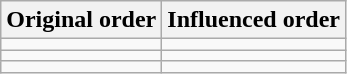<table class="wikitable">
<tr>
<th>Original order</th>
<th>Influenced order</th>
</tr>
<tr>
<td></td>
<td></td>
</tr>
<tr>
<td></td>
<td></td>
</tr>
<tr>
<td></td>
<td></td>
</tr>
</table>
